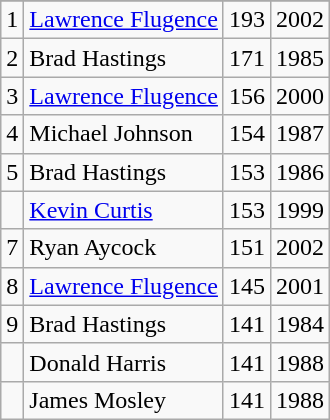<table class="wikitable">
<tr>
</tr>
<tr>
<td>1</td>
<td><a href='#'>Lawrence Flugence</a></td>
<td>193</td>
<td>2002</td>
</tr>
<tr>
<td>2</td>
<td>Brad Hastings</td>
<td>171</td>
<td>1985</td>
</tr>
<tr>
<td>3</td>
<td><a href='#'>Lawrence Flugence</a></td>
<td>156</td>
<td>2000</td>
</tr>
<tr>
<td>4</td>
<td>Michael Johnson</td>
<td>154</td>
<td>1987</td>
</tr>
<tr>
<td>5</td>
<td>Brad Hastings</td>
<td>153</td>
<td>1986</td>
</tr>
<tr>
<td></td>
<td><a href='#'>Kevin Curtis</a></td>
<td>153</td>
<td>1999</td>
</tr>
<tr>
<td>7</td>
<td>Ryan Aycock</td>
<td>151</td>
<td>2002</td>
</tr>
<tr>
<td>8</td>
<td><a href='#'>Lawrence Flugence</a></td>
<td>145</td>
<td>2001</td>
</tr>
<tr>
<td>9</td>
<td>Brad Hastings</td>
<td>141</td>
<td>1984</td>
</tr>
<tr>
<td></td>
<td>Donald Harris</td>
<td>141</td>
<td>1988</td>
</tr>
<tr>
<td></td>
<td>James Mosley</td>
<td>141</td>
<td>1988</td>
</tr>
</table>
